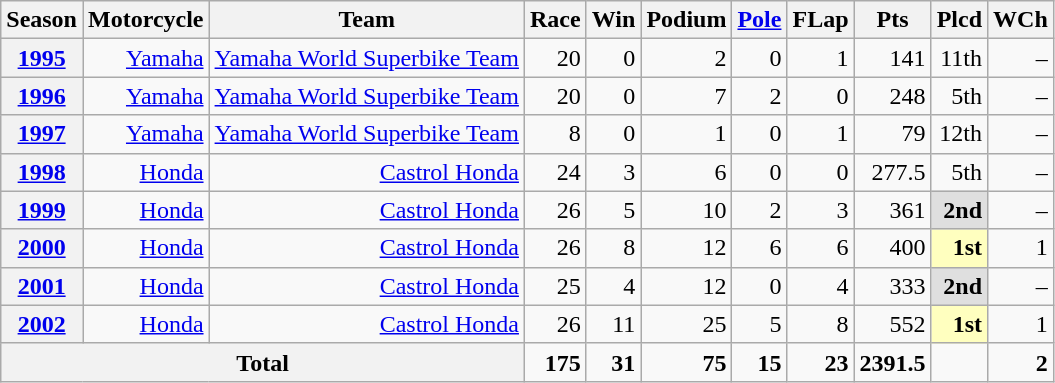<table class="wikitable">
<tr>
<th>Season</th>
<th>Motorcycle</th>
<th>Team</th>
<th>Race</th>
<th>Win</th>
<th>Podium</th>
<th><a href='#'>Pole</a></th>
<th>FLap</th>
<th>Pts</th>
<th>Plcd</th>
<th>WCh</th>
</tr>
<tr align="right">
<th><a href='#'>1995</a></th>
<td><a href='#'>Yamaha</a></td>
<td><a href='#'>Yamaha World Superbike Team</a></td>
<td>20</td>
<td>0</td>
<td>2</td>
<td>0</td>
<td>1</td>
<td>141</td>
<td>11th</td>
<td> –</td>
</tr>
<tr align="right">
<th><a href='#'>1996</a></th>
<td><a href='#'>Yamaha</a></td>
<td><a href='#'>Yamaha World Superbike Team</a></td>
<td>20</td>
<td>0</td>
<td>7</td>
<td>2</td>
<td>0</td>
<td>248</td>
<td>5th</td>
<td> –</td>
</tr>
<tr align="right">
<th><a href='#'>1997</a></th>
<td><a href='#'>Yamaha</a></td>
<td><a href='#'>Yamaha World Superbike Team</a></td>
<td>8</td>
<td>0</td>
<td>1</td>
<td>0</td>
<td>1</td>
<td>79</td>
<td>12th</td>
<td> –</td>
</tr>
<tr align="right">
<th><a href='#'>1998</a></th>
<td><a href='#'>Honda</a></td>
<td><a href='#'>Castrol Honda</a></td>
<td>24</td>
<td>3</td>
<td>6</td>
<td>0</td>
<td>0</td>
<td>277.5</td>
<td>5th</td>
<td> –</td>
</tr>
<tr align="right">
<th><a href='#'>1999</a></th>
<td><a href='#'>Honda</a></td>
<td><a href='#'>Castrol Honda</a></td>
<td>26</td>
<td>5</td>
<td>10</td>
<td>2</td>
<td>3</td>
<td>361</td>
<td style="background:#dfdfdf;"><strong>2nd</strong></td>
<td> –</td>
</tr>
<tr align="right">
<th><a href='#'>2000</a></th>
<td><a href='#'>Honda</a></td>
<td><a href='#'>Castrol Honda</a></td>
<td>26</td>
<td>8</td>
<td>12</td>
<td>6</td>
<td>6</td>
<td>400</td>
<td style="background:#ffffbf;"><strong>1st</strong></td>
<td>1</td>
</tr>
<tr align="right">
<th><a href='#'>2001</a></th>
<td><a href='#'>Honda</a></td>
<td><a href='#'>Castrol Honda</a></td>
<td>25</td>
<td>4</td>
<td>12</td>
<td>0</td>
<td>4</td>
<td>333</td>
<td style="background:#dfdfdf;"><strong>2nd</strong></td>
<td> –</td>
</tr>
<tr align="right">
<th><a href='#'>2002</a></th>
<td><a href='#'>Honda</a></td>
<td><a href='#'>Castrol Honda</a></td>
<td>26</td>
<td>11</td>
<td>25</td>
<td>5</td>
<td>8</td>
<td>552</td>
<td style="background:#ffffbf;"><strong>1st</strong></td>
<td>1</td>
</tr>
<tr align="right">
<th colspan=3>Total</th>
<td><strong>175</strong></td>
<td><strong>31</strong></td>
<td><strong>75</strong></td>
<td><strong>15</strong></td>
<td><strong>23</strong></td>
<td><strong>2391.5</strong></td>
<td></td>
<td><strong>2</strong></td>
</tr>
</table>
